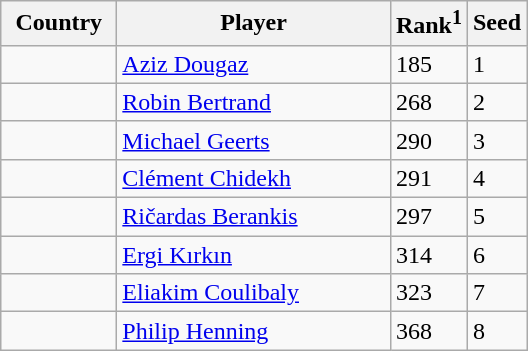<table class="sortable wikitable">
<tr>
<th width="70">Country</th>
<th width="175">Player</th>
<th>Rank<sup>1</sup></th>
<th>Seed</th>
</tr>
<tr>
<td></td>
<td><a href='#'>Aziz Dougaz</a></td>
<td>185</td>
<td>1</td>
</tr>
<tr>
<td></td>
<td><a href='#'>Robin Bertrand</a></td>
<td>268</td>
<td>2</td>
</tr>
<tr>
<td></td>
<td><a href='#'>Michael Geerts</a></td>
<td>290</td>
<td>3</td>
</tr>
<tr>
<td></td>
<td><a href='#'>Clément Chidekh</a></td>
<td>291</td>
<td>4</td>
</tr>
<tr>
<td></td>
<td><a href='#'>Ričardas Berankis</a></td>
<td>297</td>
<td>5</td>
</tr>
<tr>
<td></td>
<td><a href='#'>Ergi Kırkın</a></td>
<td>314</td>
<td>6</td>
</tr>
<tr>
<td></td>
<td><a href='#'>Eliakim Coulibaly</a></td>
<td>323</td>
<td>7</td>
</tr>
<tr>
<td></td>
<td><a href='#'>Philip Henning</a></td>
<td>368</td>
<td>8</td>
</tr>
</table>
